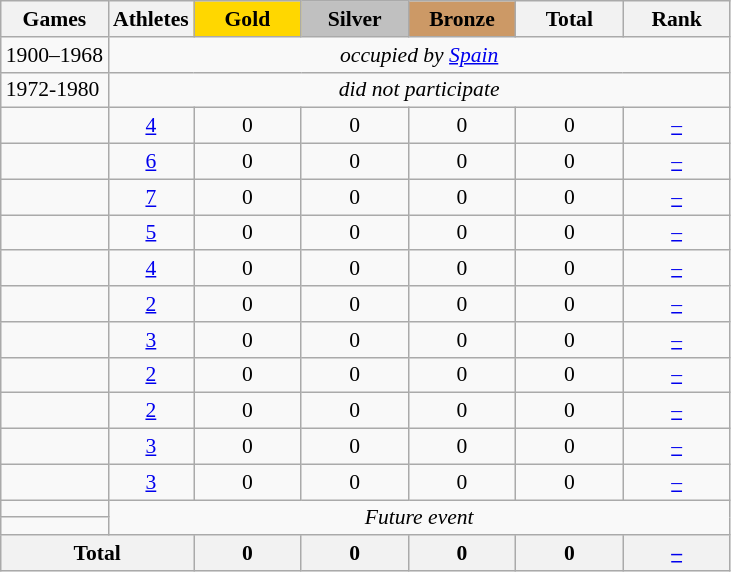<table class="wikitable" style="text-align:center; font-size:90%;">
<tr>
<th>Games</th>
<th>Athletes</th>
<td style="background:gold; width:4.5em; font-weight:bold;">Gold</td>
<td style="background:silver; width:4.5em; font-weight:bold;">Silver</td>
<td style="background:#cc9966; width:4.5em; font-weight:bold;">Bronze</td>
<th style="width:4.5em; font-weight:bold;">Total</th>
<th style="width:4.5em; font-weight:bold;">Rank</th>
</tr>
<tr>
<td align=left>1900–1968</td>
<td colspan=6><em>occupied by  <a href='#'>Spain</a></em></td>
</tr>
<tr>
<td align=left>1972-1980</td>
<td colspan=6;><em>did not participate</em></td>
</tr>
<tr>
<td align=left></td>
<td><a href='#'>4</a></td>
<td>0</td>
<td>0</td>
<td>0</td>
<td>0</td>
<td><a href='#'>–</a></td>
</tr>
<tr>
<td align=left></td>
<td><a href='#'>6</a></td>
<td>0</td>
<td>0</td>
<td>0</td>
<td>0</td>
<td><a href='#'>–</a></td>
</tr>
<tr>
<td align=left></td>
<td><a href='#'>7</a></td>
<td>0</td>
<td>0</td>
<td>0</td>
<td>0</td>
<td><a href='#'>–</a></td>
</tr>
<tr>
<td align=left></td>
<td><a href='#'>5</a></td>
<td>0</td>
<td>0</td>
<td>0</td>
<td>0</td>
<td><a href='#'>–</a></td>
</tr>
<tr>
<td align=left></td>
<td><a href='#'>4</a></td>
<td>0</td>
<td>0</td>
<td>0</td>
<td>0</td>
<td><a href='#'>–</a></td>
</tr>
<tr>
<td align=left></td>
<td><a href='#'>2</a></td>
<td>0</td>
<td>0</td>
<td>0</td>
<td>0</td>
<td><a href='#'>–</a></td>
</tr>
<tr>
<td align=left></td>
<td><a href='#'>3</a></td>
<td>0</td>
<td>0</td>
<td>0</td>
<td>0</td>
<td><a href='#'>–</a></td>
</tr>
<tr>
<td align=left></td>
<td><a href='#'>2</a></td>
<td>0</td>
<td>0</td>
<td>0</td>
<td>0</td>
<td><a href='#'>–</a></td>
</tr>
<tr>
<td align=left></td>
<td><a href='#'>2</a></td>
<td>0</td>
<td>0</td>
<td>0</td>
<td>0</td>
<td><a href='#'>–</a></td>
</tr>
<tr>
<td align=left></td>
<td><a href='#'>3</a></td>
<td>0</td>
<td>0</td>
<td>0</td>
<td>0</td>
<td><a href='#'>–</a></td>
</tr>
<tr>
<td align=left></td>
<td><a href='#'>3</a></td>
<td>0</td>
<td>0</td>
<td>0</td>
<td>0</td>
<td><a href='#'>–</a></td>
</tr>
<tr>
<td align=left></td>
<td colspan=6; rowspan=2><em>Future event</em></td>
</tr>
<tr>
<td align=left></td>
</tr>
<tr>
<th colspan=2>Total</th>
<th>0</th>
<th>0</th>
<th>0</th>
<th>0</th>
<th><a href='#'>–</a></th>
</tr>
</table>
